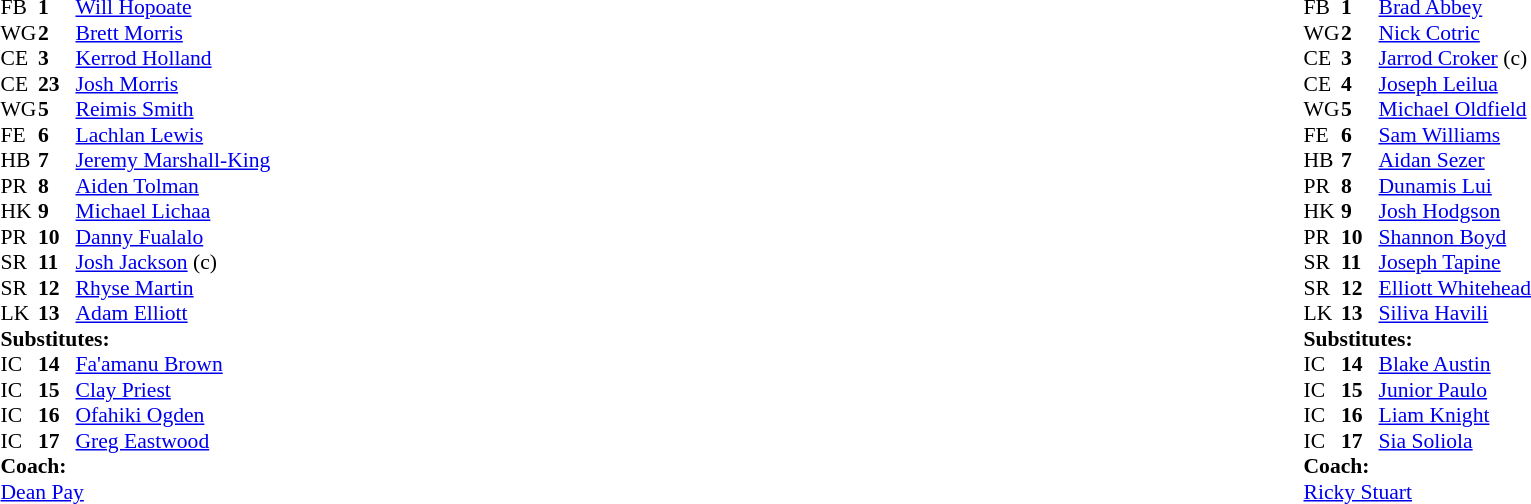<table width="100%" class="mw-collapsible mw-collapsed">
<tr>
<td valign="top" width="50%"><br><table cellspacing="0" cellpadding="0" style="font-size: 90%">
<tr>
<th width="25"></th>
<th width="25"></th>
</tr>
<tr>
<td>FB</td>
<td><strong>1</strong></td>
<td><a href='#'>Will Hopoate</a></td>
</tr>
<tr>
<td>WG</td>
<td><strong>2</strong></td>
<td><a href='#'>Brett Morris</a></td>
</tr>
<tr>
<td>CE</td>
<td><strong>3</strong></td>
<td><a href='#'>Kerrod Holland</a></td>
</tr>
<tr>
<td>CE</td>
<td><strong>23</strong></td>
<td><a href='#'>Josh Morris</a></td>
</tr>
<tr>
<td>WG</td>
<td><strong>5</strong></td>
<td><a href='#'>Reimis Smith</a></td>
</tr>
<tr>
<td>FE</td>
<td><strong>6</strong></td>
<td><a href='#'>Lachlan Lewis</a></td>
</tr>
<tr>
<td>HB</td>
<td><strong>7</strong></td>
<td><a href='#'>Jeremy Marshall-King</a></td>
</tr>
<tr>
<td>PR</td>
<td><strong>8</strong></td>
<td><a href='#'>Aiden Tolman</a></td>
</tr>
<tr>
<td>HK</td>
<td><strong>9</strong></td>
<td><a href='#'>Michael Lichaa</a></td>
</tr>
<tr>
<td>PR</td>
<td><strong>10</strong></td>
<td><a href='#'>Danny Fualalo</a></td>
</tr>
<tr>
<td>SR</td>
<td><strong>11</strong></td>
<td><a href='#'>Josh Jackson</a> (c)</td>
</tr>
<tr>
<td>SR</td>
<td><strong>12</strong></td>
<td><a href='#'>Rhyse Martin</a></td>
</tr>
<tr>
<td>LK</td>
<td><strong>13</strong></td>
<td><a href='#'>Adam Elliott</a></td>
</tr>
<tr>
<td colspan="3"><strong>Substitutes:</strong></td>
</tr>
<tr>
<td>IC</td>
<td><strong>14</strong></td>
<td><a href='#'>Fa'amanu Brown</a></td>
</tr>
<tr>
<td>IC</td>
<td><strong>15</strong></td>
<td><a href='#'>Clay Priest</a></td>
</tr>
<tr>
<td>IC</td>
<td><strong>16</strong></td>
<td><a href='#'>Ofahiki Ogden</a></td>
</tr>
<tr>
<td>IC</td>
<td><strong>17</strong></td>
<td><a href='#'>Greg Eastwood</a></td>
</tr>
<tr>
<td colspan="3"><strong>Coach:</strong></td>
</tr>
<tr>
<td colspan="4"><a href='#'>Dean Pay</a></td>
</tr>
</table>
</td>
<td valign="top" width="50%"><br><table cellspacing="0" cellpadding="0" align="center" style="font-size: 90%">
<tr>
<th width="25"></th>
<th width="25"></th>
</tr>
<tr>
<td>FB</td>
<td><strong>1</strong></td>
<td><a href='#'>Brad Abbey</a></td>
</tr>
<tr>
<td>WG</td>
<td><strong>2</strong></td>
<td><a href='#'>Nick Cotric</a></td>
</tr>
<tr>
<td>CE</td>
<td><strong>3</strong></td>
<td><a href='#'>Jarrod Croker</a> (c)</td>
</tr>
<tr>
<td>CE</td>
<td><strong>4</strong></td>
<td><a href='#'>Joseph Leilua</a></td>
</tr>
<tr>
<td>WG</td>
<td><strong>5</strong></td>
<td><a href='#'>Michael Oldfield</a></td>
</tr>
<tr>
<td>FE</td>
<td><strong>6</strong></td>
<td><a href='#'>Sam Williams</a></td>
</tr>
<tr>
<td>HB</td>
<td><strong>7</strong></td>
<td><a href='#'>Aidan Sezer</a></td>
</tr>
<tr>
<td>PR</td>
<td><strong>8</strong></td>
<td><a href='#'>Dunamis Lui</a></td>
</tr>
<tr>
<td>HK</td>
<td><strong>9</strong></td>
<td><a href='#'>Josh Hodgson</a></td>
</tr>
<tr>
<td>PR</td>
<td><strong>10</strong></td>
<td><a href='#'>Shannon Boyd</a></td>
</tr>
<tr>
<td>SR</td>
<td><strong>11</strong></td>
<td><a href='#'>Joseph Tapine</a></td>
</tr>
<tr>
<td>SR</td>
<td><strong>12</strong></td>
<td><a href='#'>Elliott Whitehead</a></td>
</tr>
<tr>
<td>LK</td>
<td><strong>13</strong></td>
<td><a href='#'>Siliva Havili</a></td>
</tr>
<tr>
<td colspan="3"><strong>Substitutes:</strong></td>
</tr>
<tr>
<td>IC</td>
<td><strong>14</strong></td>
<td><a href='#'>Blake Austin</a></td>
</tr>
<tr>
<td>IC</td>
<td><strong>15</strong></td>
<td><a href='#'>Junior Paulo</a></td>
</tr>
<tr>
<td>IC</td>
<td><strong>16</strong></td>
<td><a href='#'>Liam Knight</a></td>
</tr>
<tr>
<td>IC</td>
<td><strong>17</strong></td>
<td><a href='#'>Sia Soliola</a></td>
</tr>
<tr>
<td colspan="3"><strong>Coach:</strong></td>
</tr>
<tr>
<td colspan="4"><a href='#'>Ricky Stuart</a></td>
</tr>
</table>
</td>
</tr>
</table>
